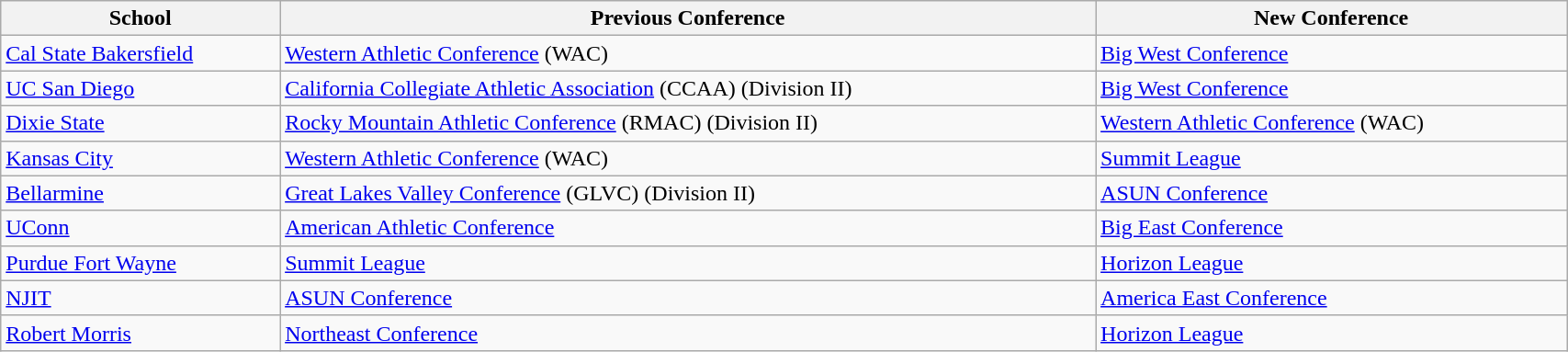<table class="wikitable sortable" style="width:90%; font-size:100%; text-align:left;">
<tr>
<th><strong>School</strong></th>
<th><strong>Previous Conference</strong></th>
<th><strong>New Conference</strong></th>
</tr>
<tr>
<td><a href='#'>Cal State Bakersfield</a></td>
<td><a href='#'>Western Athletic Conference</a> (WAC)</td>
<td><a href='#'>Big West Conference</a></td>
</tr>
<tr>
<td><a href='#'>UC San Diego</a></td>
<td><a href='#'>California Collegiate Athletic Association</a> (CCAA) (Division II)</td>
<td><a href='#'>Big West Conference</a></td>
</tr>
<tr>
<td><a href='#'>Dixie State</a></td>
<td><a href='#'>Rocky Mountain Athletic Conference</a> (RMAC) (Division II)</td>
<td><a href='#'>Western Athletic Conference</a> (WAC)</td>
</tr>
<tr>
<td><a href='#'>Kansas City</a></td>
<td><a href='#'>Western Athletic Conference</a> (WAC)</td>
<td><a href='#'>Summit League</a></td>
</tr>
<tr>
<td><a href='#'>Bellarmine</a></td>
<td><a href='#'>Great Lakes Valley Conference</a> (GLVC) (Division II)</td>
<td><a href='#'>ASUN Conference</a></td>
</tr>
<tr>
<td><a href='#'>UConn</a></td>
<td><a href='#'>American Athletic Conference</a></td>
<td><a href='#'>Big East Conference</a></td>
</tr>
<tr>
<td><a href='#'>Purdue Fort Wayne</a></td>
<td><a href='#'>Summit League</a></td>
<td><a href='#'>Horizon League</a></td>
</tr>
<tr>
<td><a href='#'>NJIT</a></td>
<td><a href='#'>ASUN Conference</a></td>
<td><a href='#'>America East Conference</a></td>
</tr>
<tr>
<td><a href='#'>Robert Morris</a></td>
<td><a href='#'>Northeast Conference</a></td>
<td><a href='#'>Horizon League</a></td>
</tr>
</table>
